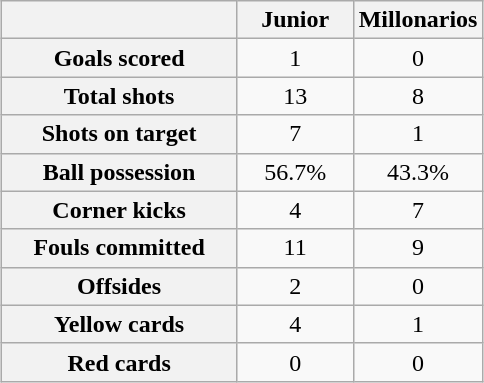<table class="wikitable" style="text-align: center; margin: 0 auto;">
<tr>
<th scope="col" style="width:150px"></th>
<th scope="col" style="width:70px">Junior</th>
<th scope="col" style="width:70px">Millonarios</th>
</tr>
<tr>
<th scope=row>Goals scored</th>
<td>1</td>
<td>0</td>
</tr>
<tr>
<th scope=row>Total shots</th>
<td>13</td>
<td>8</td>
</tr>
<tr>
<th scope=row>Shots on target</th>
<td>7</td>
<td>1</td>
</tr>
<tr>
<th scope=row>Ball possession</th>
<td>56.7%</td>
<td>43.3%</td>
</tr>
<tr>
<th scope=row>Corner kicks</th>
<td>4</td>
<td>7</td>
</tr>
<tr>
<th scope=row>Fouls committed</th>
<td>11</td>
<td>9</td>
</tr>
<tr>
<th scope=row>Offsides</th>
<td>2</td>
<td>0</td>
</tr>
<tr>
<th scope=row>Yellow cards</th>
<td>4</td>
<td>1</td>
</tr>
<tr>
<th scope=row>Red cards</th>
<td>0</td>
<td>0</td>
</tr>
</table>
